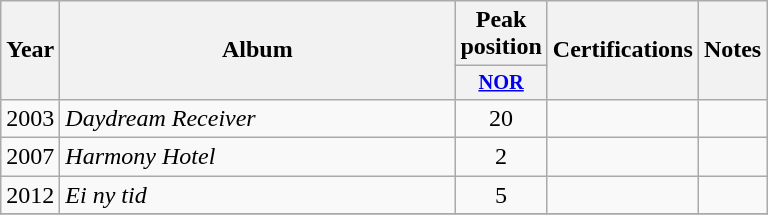<table class="wikitable plainrowheaders" style="text-align:center;">
<tr>
<th scope="col" rowspan="2">Year</th>
<th scope="col" rowspan="2" style="width:16em;">Album</th>
<th scope="col">Peak position</th>
<th scope="col" rowspan="2">Certifications</th>
<th scope="col" rowspan="2">Notes</th>
</tr>
<tr>
<th scope="col" style="width:3em;font-size:85%;"><a href='#'>NOR</a><br></th>
</tr>
<tr>
<td>2003</td>
<td style="text-align:left;"><em>Daydream Receiver</em></td>
<td>20</td>
<td style="text-align:left;"></td>
<td style="text-align:left;"></td>
</tr>
<tr>
<td>2007</td>
<td style="text-align:left;"><em>Harmony Hotel</em></td>
<td>2</td>
<td style="text-align:left;"></td>
<td style="text-align:left;"></td>
</tr>
<tr>
<td>2012</td>
<td style="text-align:left;"><em>Ei ny tid</em></td>
<td>5</td>
<td style="text-align:left;"></td>
<td style="text-align:left;"></td>
</tr>
<tr>
</tr>
</table>
